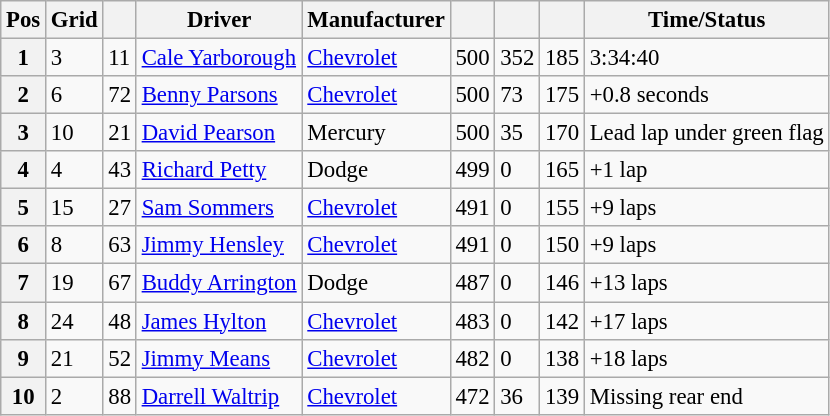<table class="sortable wikitable" style="font-size:95%">
<tr>
<th>Pos</th>
<th>Grid</th>
<th></th>
<th>Driver</th>
<th>Manufacturer</th>
<th></th>
<th></th>
<th></th>
<th>Time/Status</th>
</tr>
<tr>
<th>1</th>
<td>3</td>
<td>11</td>
<td><a href='#'>Cale Yarborough</a></td>
<td><a href='#'>Chevrolet</a></td>
<td>500</td>
<td>352</td>
<td>185</td>
<td>3:34:40</td>
</tr>
<tr>
<th>2</th>
<td>6</td>
<td>72</td>
<td><a href='#'>Benny Parsons</a></td>
<td><a href='#'>Chevrolet</a></td>
<td>500</td>
<td>73</td>
<td>175</td>
<td>+0.8 seconds</td>
</tr>
<tr>
<th>3</th>
<td>10</td>
<td>21</td>
<td><a href='#'>David Pearson</a></td>
<td>Mercury</td>
<td>500</td>
<td>35</td>
<td>170</td>
<td>Lead lap under green flag</td>
</tr>
<tr>
<th>4</th>
<td>4</td>
<td>43</td>
<td><a href='#'>Richard Petty</a></td>
<td>Dodge</td>
<td>499</td>
<td>0</td>
<td>165</td>
<td>+1 lap</td>
</tr>
<tr>
<th>5</th>
<td>15</td>
<td>27</td>
<td><a href='#'>Sam Sommers</a></td>
<td><a href='#'>Chevrolet</a></td>
<td>491</td>
<td>0</td>
<td>155</td>
<td>+9 laps</td>
</tr>
<tr>
<th>6</th>
<td>8</td>
<td>63</td>
<td><a href='#'>Jimmy Hensley</a></td>
<td><a href='#'>Chevrolet</a></td>
<td>491</td>
<td>0</td>
<td>150</td>
<td>+9 laps</td>
</tr>
<tr>
<th>7</th>
<td>19</td>
<td>67</td>
<td><a href='#'>Buddy Arrington</a></td>
<td>Dodge</td>
<td>487</td>
<td>0</td>
<td>146</td>
<td>+13 laps</td>
</tr>
<tr>
<th>8</th>
<td>24</td>
<td>48</td>
<td><a href='#'>James Hylton</a></td>
<td><a href='#'>Chevrolet</a></td>
<td>483</td>
<td>0</td>
<td>142</td>
<td>+17 laps</td>
</tr>
<tr>
<th>9</th>
<td>21</td>
<td>52</td>
<td><a href='#'>Jimmy Means</a></td>
<td><a href='#'>Chevrolet</a></td>
<td>482</td>
<td>0</td>
<td>138</td>
<td>+18 laps</td>
</tr>
<tr>
<th>10</th>
<td>2</td>
<td>88</td>
<td><a href='#'>Darrell Waltrip</a></td>
<td><a href='#'>Chevrolet</a></td>
<td>472</td>
<td>36</td>
<td>139</td>
<td>Missing rear end</td>
</tr>
</table>
